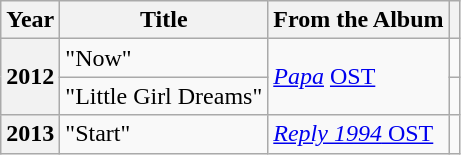<table class="wikitable plainrowheaders sortable">
<tr>
<th scope="col">Year</th>
<th scope="col">Title</th>
<th>From the Album</th>
<th scope="col" class="unsortable"></th>
</tr>
<tr>
<th scope="row" rowspan="2">2012</th>
<td>"Now"</td>
<td rowspan="2"><em><a href='#'>Papa</a></em> <a href='#'>OST</a></td>
<td></td>
</tr>
<tr>
<td>"Little Girl Dreams"</td>
<td></td>
</tr>
<tr>
<th scope="row" style="text-align:center">2013</th>
<td>"Start"</td>
<td><a href='#'><em>Reply 1994</em> OST</a></td>
<td></td>
</tr>
</table>
